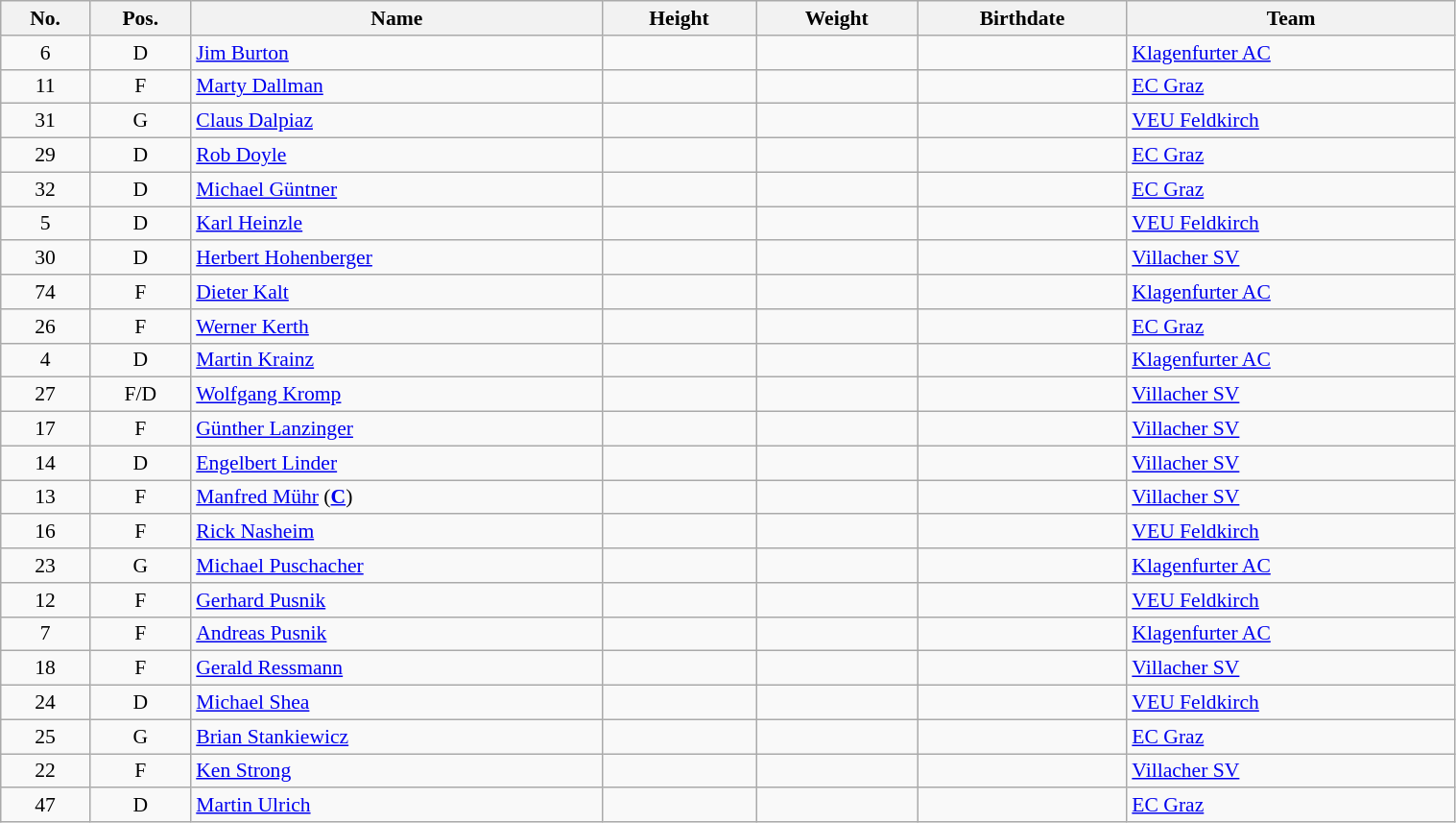<table class="wikitable sortable" width="80%" style="font-size: 90%; text-align: center;">
<tr>
<th>No.</th>
<th>Pos.</th>
<th>Name</th>
<th>Height</th>
<th>Weight</th>
<th>Birthdate</th>
<th>Team</th>
</tr>
<tr>
<td>6</td>
<td>D</td>
<td style="text-align:left;"><a href='#'>Jim Burton</a></td>
<td></td>
<td></td>
<td style="text-align:right;"></td>
<td style="text-align:left;"> <a href='#'>Klagenfurter AC</a></td>
</tr>
<tr>
<td>11</td>
<td>F</td>
<td style="text-align:left;"><a href='#'>Marty Dallman</a></td>
<td></td>
<td></td>
<td style="text-align:right;"></td>
<td style="text-align:left;"> <a href='#'>EC Graz</a></td>
</tr>
<tr>
<td>31</td>
<td>G</td>
<td style="text-align:left;"><a href='#'>Claus Dalpiaz</a></td>
<td></td>
<td></td>
<td style="text-align:right;"></td>
<td style="text-align:left;"> <a href='#'>VEU Feldkirch</a></td>
</tr>
<tr>
<td>29</td>
<td>D</td>
<td style="text-align:left;"><a href='#'>Rob Doyle</a></td>
<td></td>
<td></td>
<td style="text-align:right;"></td>
<td style="text-align:left;"> <a href='#'>EC Graz</a></td>
</tr>
<tr>
<td>32</td>
<td>D</td>
<td style="text-align:left;"><a href='#'>Michael Güntner</a></td>
<td></td>
<td></td>
<td style="text-align:right;"></td>
<td style="text-align:left;"> <a href='#'>EC Graz</a></td>
</tr>
<tr>
<td>5</td>
<td>D</td>
<td style="text-align:left;"><a href='#'>Karl Heinzle</a></td>
<td></td>
<td></td>
<td style="text-align:right;"></td>
<td style="text-align:left;"> <a href='#'>VEU Feldkirch</a></td>
</tr>
<tr>
<td>30</td>
<td>D</td>
<td style="text-align:left;"><a href='#'>Herbert Hohenberger</a></td>
<td></td>
<td></td>
<td style="text-align:right;"></td>
<td style="text-align:left;"> <a href='#'>Villacher SV</a></td>
</tr>
<tr>
<td>74</td>
<td>F</td>
<td style="text-align:left;"><a href='#'>Dieter Kalt</a></td>
<td></td>
<td></td>
<td style="text-align:right;"></td>
<td style="text-align:left;"> <a href='#'>Klagenfurter AC</a></td>
</tr>
<tr>
<td>26</td>
<td>F</td>
<td style="text-align:left;"><a href='#'>Werner Kerth</a></td>
<td></td>
<td></td>
<td style="text-align:right;"></td>
<td style="text-align:left;"> <a href='#'>EC Graz</a></td>
</tr>
<tr>
<td>4</td>
<td>D</td>
<td style="text-align:left;"><a href='#'>Martin Krainz</a></td>
<td></td>
<td></td>
<td style="text-align:right;"></td>
<td style="text-align:left;"> <a href='#'>Klagenfurter AC</a></td>
</tr>
<tr>
<td>27</td>
<td>F/D</td>
<td style="text-align:left;"><a href='#'>Wolfgang Kromp</a></td>
<td></td>
<td></td>
<td style="text-align:right;"></td>
<td style="text-align:left;"> <a href='#'>Villacher SV</a></td>
</tr>
<tr>
<td>17</td>
<td>F</td>
<td style="text-align:left;"><a href='#'>Günther Lanzinger</a></td>
<td></td>
<td></td>
<td style="text-align:right;"></td>
<td style="text-align:left;"> <a href='#'>Villacher SV</a></td>
</tr>
<tr>
<td>14</td>
<td>D</td>
<td style="text-align:left;"><a href='#'>Engelbert Linder</a></td>
<td></td>
<td></td>
<td style="text-align:right;"></td>
<td style="text-align:left;"> <a href='#'>Villacher SV</a></td>
</tr>
<tr>
<td>13</td>
<td>F</td>
<td style="text-align:left;"><a href='#'>Manfred Mühr</a> (<strong><a href='#'>C</a></strong>)</td>
<td></td>
<td></td>
<td style="text-align:right;"></td>
<td style="text-align:left;"> <a href='#'>Villacher SV</a></td>
</tr>
<tr>
<td>16</td>
<td>F</td>
<td style="text-align:left;"><a href='#'>Rick Nasheim</a></td>
<td></td>
<td></td>
<td style="text-align:right;"></td>
<td style="text-align:left;"> <a href='#'>VEU Feldkirch</a></td>
</tr>
<tr>
<td>23</td>
<td>G</td>
<td style="text-align:left;"><a href='#'>Michael Puschacher</a></td>
<td></td>
<td></td>
<td style="text-align:right;"></td>
<td style="text-align:left;"> <a href='#'>Klagenfurter AC</a></td>
</tr>
<tr>
<td>12</td>
<td>F</td>
<td style="text-align:left;"><a href='#'>Gerhard Pusnik</a></td>
<td></td>
<td></td>
<td style="text-align:right;"></td>
<td style="text-align:left;"> <a href='#'>VEU Feldkirch</a></td>
</tr>
<tr>
<td>7</td>
<td>F</td>
<td style="text-align:left;"><a href='#'>Andreas Pusnik</a></td>
<td></td>
<td></td>
<td style="text-align:right;"></td>
<td style="text-align:left;"> <a href='#'>Klagenfurter AC</a></td>
</tr>
<tr>
<td>18</td>
<td>F</td>
<td style="text-align:left;"><a href='#'>Gerald Ressmann</a></td>
<td></td>
<td></td>
<td style="text-align:right;"></td>
<td style="text-align:left;"> <a href='#'>Villacher SV</a></td>
</tr>
<tr>
<td>24</td>
<td>D</td>
<td style="text-align:left;"><a href='#'>Michael Shea</a></td>
<td></td>
<td></td>
<td style="text-align:right;"></td>
<td style="text-align:left;"> <a href='#'>VEU Feldkirch</a></td>
</tr>
<tr>
<td>25</td>
<td>G</td>
<td style="text-align:left;"><a href='#'>Brian Stankiewicz</a></td>
<td></td>
<td></td>
<td style="text-align:right;"></td>
<td style="text-align:left;"> <a href='#'>EC Graz</a></td>
</tr>
<tr>
<td>22</td>
<td>F</td>
<td style="text-align:left;"><a href='#'>Ken Strong</a></td>
<td></td>
<td></td>
<td style="text-align:right;"></td>
<td style="text-align:left;"> <a href='#'>Villacher SV</a></td>
</tr>
<tr>
<td>47</td>
<td>D</td>
<td style="text-align:left;"><a href='#'>Martin Ulrich</a></td>
<td></td>
<td></td>
<td style="text-align:right;"></td>
<td style="text-align:left;"> <a href='#'>EC Graz</a></td>
</tr>
</table>
